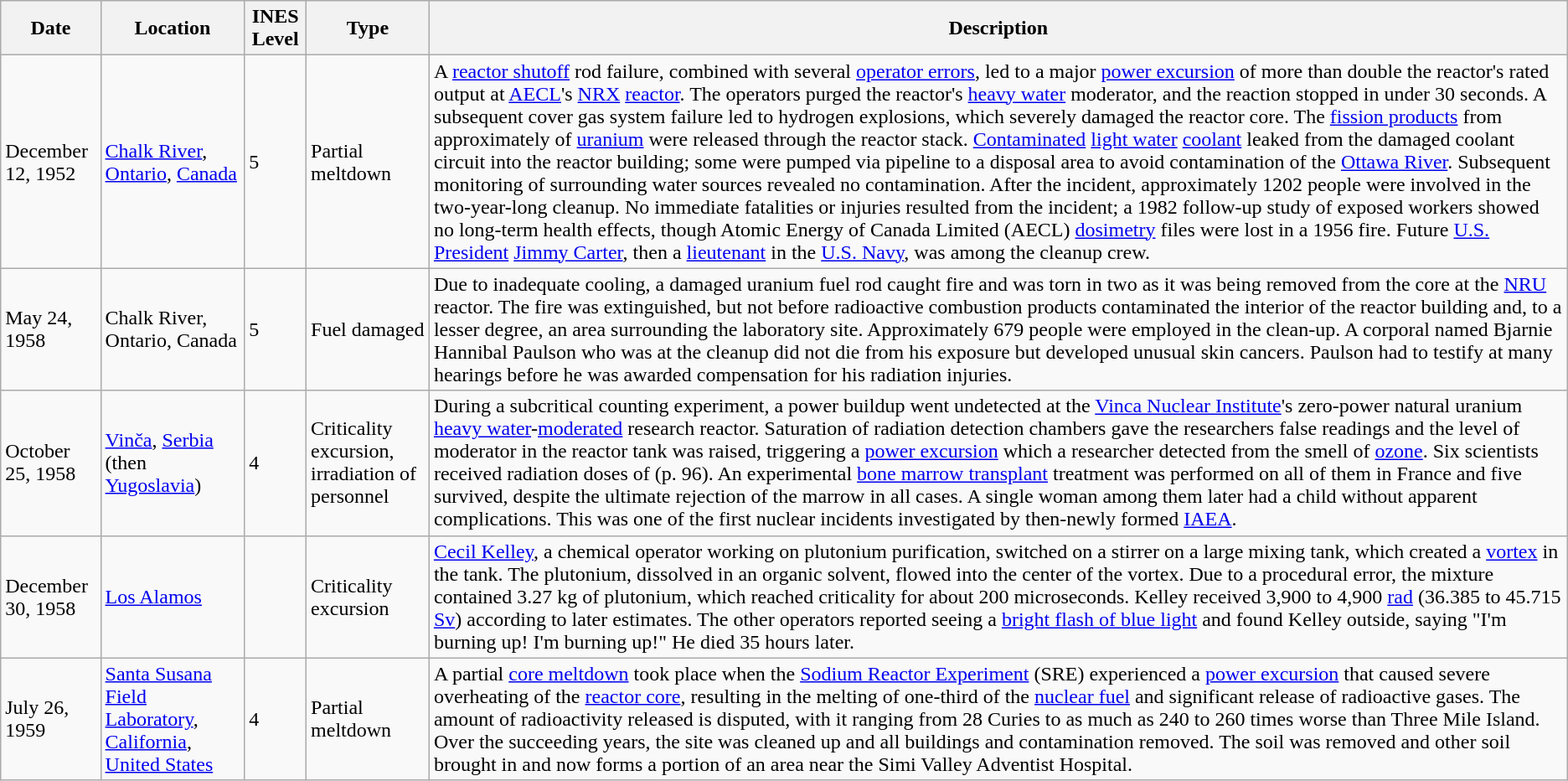<table class="wikitable toptextcells">
<tr>
<th>Date</th>
<th>Location</th>
<th>INES Level</th>
<th>Type</th>
<th>Description</th>
</tr>
<tr>
<td>December 12, 1952</td>
<td><a href='#'>Chalk River</a>, <a href='#'>Ontario</a>, <a href='#'>Canada</a></td>
<td>5</td>
<td>Partial meltdown</td>
<td>A <a href='#'>reactor shutoff</a> rod failure, combined with several <a href='#'>operator errors</a>, led to a major <a href='#'>power excursion</a> of more than double the reactor's rated output at <a href='#'>AECL</a>'s <a href='#'>NRX</a> <a href='#'>reactor</a>. The operators purged the reactor's <a href='#'>heavy water</a> moderator, and the reaction stopped in under 30 seconds. A subsequent cover gas system failure led to hydrogen explosions, which severely damaged the reactor core. The <a href='#'>fission products</a> from approximately  of <a href='#'>uranium</a> were released through the reactor stack. <a href='#'>Contaminated</a> <a href='#'>light water</a> <a href='#'>coolant</a> leaked from the damaged coolant circuit into the reactor building; some  were pumped via pipeline to a disposal area to avoid contamination of the <a href='#'>Ottawa River</a>. Subsequent monitoring of surrounding water sources revealed no contamination. After the incident, approximately 1202 people were involved in the two-year-long cleanup. No immediate fatalities or injuries resulted from the incident; a 1982 follow-up study of exposed workers showed no long-term health effects, though Atomic Energy of Canada Limited (AECL) <a href='#'>dosimetry</a> files were lost in a 1956 fire. Future <a href='#'>U.S. President</a> <a href='#'>Jimmy Carter</a>, then a <a href='#'>lieutenant</a> in the <a href='#'>U.S. Navy</a>, was among the cleanup crew.</td>
</tr>
<tr>
<td>May 24, 1958</td>
<td>Chalk River, Ontario, Canada</td>
<td>5</td>
<td>Fuel damaged</td>
<td>Due to inadequate cooling, a damaged uranium fuel rod caught fire and was torn in two as it was being removed from the core at the <a href='#'>NRU</a> reactor. The fire was extinguished, but not before radioactive combustion products contaminated the interior of the reactor building and, to a lesser degree, an area surrounding the laboratory site. Approximately 679 people were employed in the clean-up. A corporal named Bjarnie Hannibal Paulson who was at the cleanup did not die from his exposure but developed unusual skin cancers. Paulson had to testify at many hearings before he was awarded compensation for his radiation injuries.</td>
</tr>
<tr>
<td>October 25, 1958</td>
<td><a href='#'>Vinča</a>, <a href='#'>Serbia</a> (then <a href='#'>Yugoslavia</a>)</td>
<td>4</td>
<td>Criticality excursion, irradiation of personnel</td>
<td>During a subcritical counting experiment, a power buildup went undetected at the <a href='#'>Vinca Nuclear Institute</a>'s zero-power natural uranium <a href='#'>heavy water</a>-<a href='#'>moderated</a> research reactor. Saturation of radiation detection chambers gave the researchers false readings and the level of moderator in the reactor tank was raised, triggering a <a href='#'>power excursion</a> which a researcher detected from the smell of <a href='#'>ozone</a>. Six scientists received radiation doses of   (p. 96). An experimental <a href='#'>bone marrow transplant</a> treatment was performed on all of them in France and five survived, despite the ultimate rejection of the marrow in all cases. A single woman among them later had a child without apparent complications. This was one of the first nuclear incidents investigated by then-newly formed <a href='#'>IAEA</a>.</td>
</tr>
<tr>
<td>December 30, 1958</td>
<td><a href='#'>Los Alamos</a></td>
<td></td>
<td>Criticality excursion</td>
<td><a href='#'>Cecil Kelley</a>, a chemical operator working on plutonium purification, switched on a stirrer on a large mixing tank, which created a <a href='#'>vortex</a> in the tank. The plutonium, dissolved in an organic solvent, flowed into the center of the vortex. Due to a procedural error, the mixture contained 3.27 kg of plutonium, which reached criticality for about 200 microseconds. Kelley received 3,900 to 4,900 <a href='#'>rad</a> (36.385 to 45.715 <a href='#'>Sv</a>) according to later estimates. The other operators reported seeing a <a href='#'>bright flash of blue light</a> and found Kelley outside, saying "I'm burning up! I'm burning up!" He died 35 hours later.</td>
</tr>
<tr>
<td>July 26, 1959</td>
<td><a href='#'>Santa Susana Field Laboratory</a>, <a href='#'>California</a>, <a href='#'>United States</a></td>
<td>4</td>
<td>Partial meltdown</td>
<td>A partial <a href='#'>core meltdown</a> took place when the <a href='#'>Sodium Reactor Experiment</a> (SRE) experienced a <a href='#'>power excursion</a> that caused severe overheating of the <a href='#'>reactor core</a>, resulting in the melting of one-third of the <a href='#'>nuclear fuel</a> and significant release of radioactive gases. The amount of radioactivity released is disputed, with it ranging from 28 Curies  to as much as 240 to 260 times worse than Three Mile Island. Over the succeeding years, the site was cleaned up and all buildings and contamination removed. The soil was removed and other soil brought in and now forms a portion of an area near the Simi Valley Adventist Hospital.</td>
</tr>
</table>
